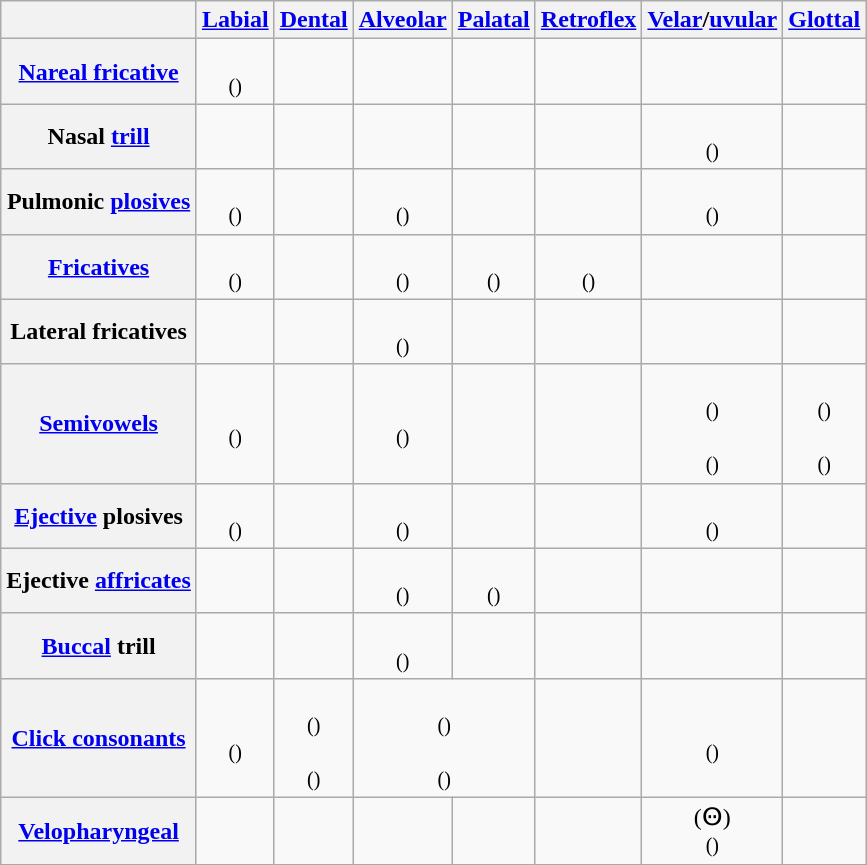<table class="wikitable">
<tr>
<th></th>
<th><a href='#'>Labial</a></th>
<th><a href='#'>Dental</a></th>
<th><a href='#'>Alveolar</a></th>
<th><a href='#'>Palatal</a></th>
<th><a href='#'>Retroflex</a></th>
<th><a href='#'>Velar</a>/<a href='#'>uvular</a></th>
<th><a href='#'>Glottal</a></th>
</tr>
<tr align=center>
<th><a href='#'>Nareal fricative</a></th>
<td> <br><small>()</small></td>
<td></td>
<td></td>
<td></td>
<td></td>
<td></td>
<td></td>
</tr>
<tr align=center>
<th>Nasal <a href='#'>trill</a></th>
<td></td>
<td></td>
<td></td>
<td></td>
<td></td>
<td> <br><small>()</small></td>
<td></td>
</tr>
<tr align=center>
<th>Pulmonic <a href='#'>plosives</a></th>
<td> <br><small>()</small></td>
<td></td>
<td> <br><small>()</small></td>
<td></td>
<td></td>
<td> <br><small>()</small></td>
<td></td>
</tr>
<tr align=center>
<th><a href='#'>Fricatives</a></th>
<td> <br><small>()</small></td>
<td></td>
<td> <br><small>()</small></td>
<td> <br><small>()</small></td>
<td> <br><small>()</small></td>
<td></td>
<td></td>
</tr>
<tr align=center>
<th>Lateral fricatives</th>
<td></td>
<td></td>
<td> <br><small>()</small></td>
<td></td>
<td></td>
<td></td>
<td></td>
</tr>
<tr align=center>
<th><a href='#'>Semivowels</a></th>
<td> <br><small>()</small></td>
<td></td>
<td> <br><small>()</small></td>
<td></td>
<td></td>
<td> <br><small>()</small><br> <br><small>()</small></td>
<td> <br><small>()</small><br> <br><small>()</small></td>
</tr>
<tr align=center>
<th><a href='#'>Ejective</a> plosives</th>
<td> <br><small>()</small></td>
<td></td>
<td> <br><small>()</small></td>
<td></td>
<td></td>
<td> <br><small>()</small></td>
<td></td>
</tr>
<tr align=center>
<th>Ejective <a href='#'>affricates</a></th>
<td></td>
<td></td>
<td> <br><small>()</small></td>
<td> <br><small>()</small></td>
<td></td>
<td></td>
<td></td>
</tr>
<tr align=center>
<th><a href='#'>Buccal</a> trill</th>
<td></td>
<td></td>
<td> <br><small>()</small></td>
<td></td>
<td></td>
<td></td>
<td></td>
</tr>
<tr align=center>
<th><a href='#'>Click consonants</a></th>
<td> <br><small>()</small></td>
<td> <br><small>()</small><br> <br><small>()</small></td>
<td colspan=2> <br><small>()</small><br> <br><small>()</small></td>
<td></td>
<td> <br><small>()</small></td>
<td></td>
</tr>
<tr align=center>
<th><a href='#'>Velopharyngeal</a></th>
<td></td>
<td></td>
<td></td>
<td></td>
<td></td>
<td> (Ꙫ) <br><small>()</small></td>
<td></td>
</tr>
</table>
